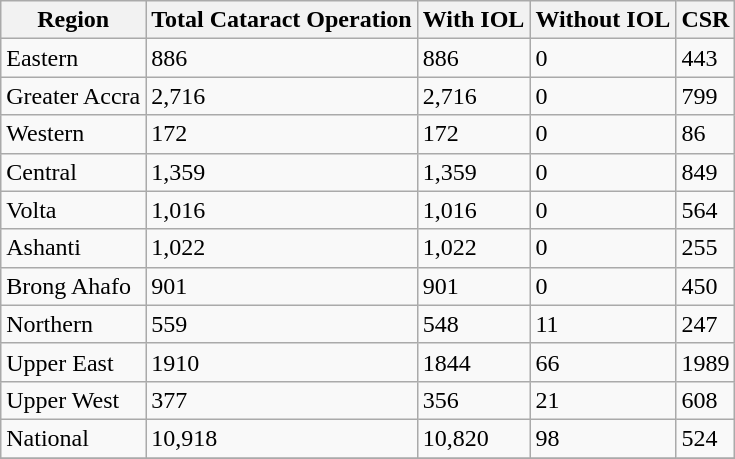<table class="wikitable sortable">
<tr>
<th>Region</th>
<th>Total Cataract Operation</th>
<th>With IOL</th>
<th>Without IOL</th>
<th>CSR</th>
</tr>
<tr>
<td>Eastern</td>
<td>886</td>
<td>886</td>
<td>0</td>
<td>443</td>
</tr>
<tr>
<td>Greater Accra</td>
<td>2,716</td>
<td>2,716</td>
<td>0</td>
<td>799</td>
</tr>
<tr>
<td>Western</td>
<td>172</td>
<td>172</td>
<td>0</td>
<td>86</td>
</tr>
<tr>
<td>Central</td>
<td>1,359</td>
<td>1,359</td>
<td>0</td>
<td>849</td>
</tr>
<tr>
<td>Volta</td>
<td>1,016</td>
<td>1,016</td>
<td>0</td>
<td>564</td>
</tr>
<tr>
<td>Ashanti</td>
<td>1,022</td>
<td>1,022</td>
<td>0</td>
<td>255</td>
</tr>
<tr>
<td>Brong Ahafo</td>
<td>901</td>
<td>901</td>
<td>0</td>
<td>450</td>
</tr>
<tr>
<td>Northern</td>
<td>559</td>
<td>548</td>
<td>11</td>
<td>247</td>
</tr>
<tr>
<td>Upper East</td>
<td>1910</td>
<td>1844</td>
<td>66</td>
<td>1989</td>
</tr>
<tr>
<td>Upper West</td>
<td>377</td>
<td>356</td>
<td>21</td>
<td>608</td>
</tr>
<tr>
<td>National</td>
<td>10,918</td>
<td>10,820</td>
<td>98</td>
<td>524</td>
</tr>
<tr>
</tr>
</table>
